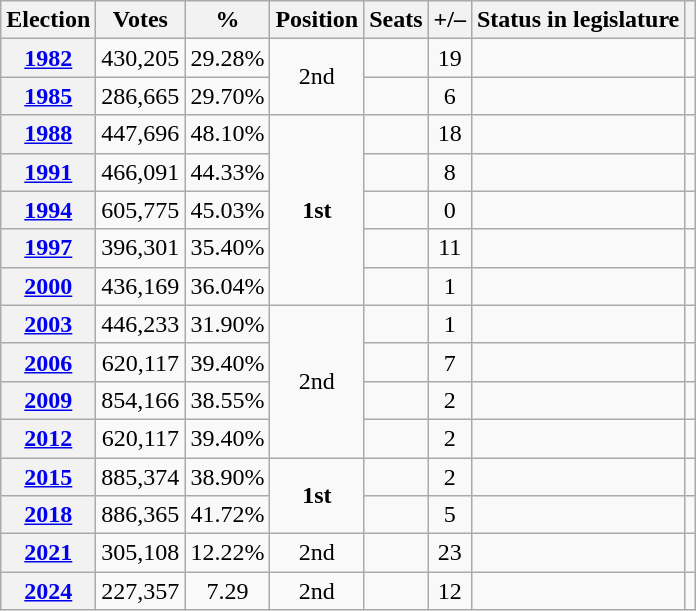<table class="wikitable" style="text-align:center">
<tr>
<th>Election</th>
<th scope="col">Votes</th>
<th scope="col">%</th>
<th>Position</th>
<th scope="col">Seats</th>
<th>+/–</th>
<th>Status in legislature</th>
<th></th>
</tr>
<tr>
<th><a href='#'>1982</a></th>
<td>430,205</td>
<td>29.28%</td>
<td rowspan="2"> 2nd</td>
<td></td>
<td> 19</td>
<td></td>
<td></td>
</tr>
<tr>
<th><a href='#'>1985</a></th>
<td>286,665</td>
<td>29.70%</td>
<td></td>
<td> 6</td>
<td></td>
<td></td>
</tr>
<tr>
<th><a href='#'>1988</a></th>
<td>447,696</td>
<td>48.10%</td>
<td rowspan="5"> <strong>1st</strong></td>
<td></td>
<td> 18</td>
<td></td>
<td></td>
</tr>
<tr>
<th><a href='#'>1991</a></th>
<td>466,091</td>
<td>44.33%</td>
<td></td>
<td> 8</td>
<td></td>
<td></td>
</tr>
<tr>
<th><a href='#'>1994</a></th>
<td>605,775</td>
<td>45.03%</td>
<td></td>
<td> 0</td>
<td></td>
<td></td>
</tr>
<tr>
<th><a href='#'>1997</a></th>
<td>396,301</td>
<td>35.40%</td>
<td></td>
<td> 11</td>
<td></td>
<td></td>
</tr>
<tr>
<th><a href='#'>2000</a></th>
<td>436,169</td>
<td>36.04%</td>
<td></td>
<td> 1</td>
<td></td>
<td></td>
</tr>
<tr>
<th><a href='#'>2003</a></th>
<td>446,233</td>
<td>31.90%</td>
<td rowspan="4"> 2nd</td>
<td></td>
<td> 1</td>
<td></td>
<td></td>
</tr>
<tr>
<th><a href='#'>2006</a></th>
<td>620,117</td>
<td>39.40%</td>
<td></td>
<td> 7</td>
<td></td>
<td></td>
</tr>
<tr>
<th><a href='#'>2009</a></th>
<td>854,166</td>
<td>38.55%</td>
<td></td>
<td> 2</td>
<td></td>
<td></td>
</tr>
<tr>
<th><a href='#'>2012</a></th>
<td>620,117</td>
<td>39.40%</td>
<td></td>
<td> 2</td>
<td></td>
<td></td>
</tr>
<tr>
<th><a href='#'>2015</a></th>
<td>885,374</td>
<td>38.90%</td>
<td rowspan="2"> <strong>1st</strong></td>
<td></td>
<td> 2</td>
<td></td>
<td></td>
</tr>
<tr>
<th><a href='#'>2018</a></th>
<td>886,365</td>
<td>41.72%</td>
<td></td>
<td> 5</td>
<td></td>
<td></td>
</tr>
<tr>
<th><a href='#'>2021</a></th>
<td>305,108</td>
<td>12.22%</td>
<td> 2nd</td>
<td></td>
<td> 23</td>
<td></td>
<td></td>
</tr>
<tr>
<th><a href='#'>2024</a></th>
<td>227,357</td>
<td>7.29</td>
<td> 2nd</td>
<td></td>
<td> 12</td>
<td></td>
<td></td>
</tr>
</table>
